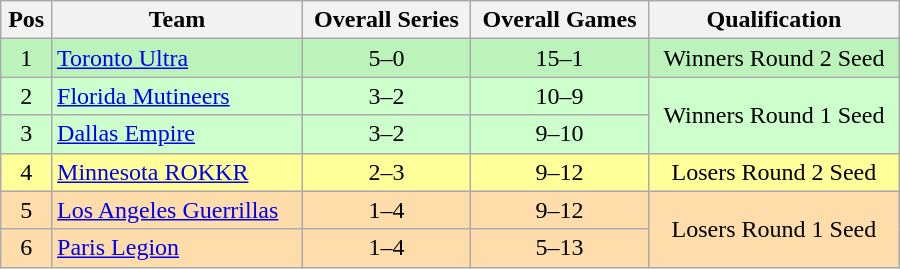<table class="wikitable" width="600px" style="text-align:center">
<tr>
<th>Pos</th>
<th>Team</th>
<th>Overall Series</th>
<th>Overall Games</th>
<th>Qualification</th>
</tr>
<tr style="background:#BBF3BB;">
<td>1</td>
<td style="text-align:left"><a href='#'>Toronto Ultra</a></td>
<td>5–0</td>
<td>15–1</td>
<td>Winners Round 2 Seed</td>
</tr>
<tr style="background:#CCFFCC;">
<td>2</td>
<td style="text-align:left"><a href='#'>Florida Mutineers</a></td>
<td>3–2</td>
<td>10–9</td>
<td rowspan="2">Winners Round 1 Seed</td>
</tr>
<tr style="background:#CCFFCC;">
<td>3</td>
<td style="text-align:left"><a href='#'>Dallas Empire</a></td>
<td>3–2</td>
<td>9–10</td>
</tr>
<tr style="background:#FFFF99;">
<td>4</td>
<td style="text-align:left"><a href='#'>Minnesota ROKKR</a></td>
<td>2–3</td>
<td>9–12</td>
<td>Losers Round 2 Seed</td>
</tr>
<tr style="background:#FFDDAA;">
<td>5</td>
<td style="text-align:left"><a href='#'>Los Angeles Guerrillas</a></td>
<td>1–4</td>
<td>9–12</td>
<td rowspan="2">Losers Round 1 Seed</td>
</tr>
<tr style="background:#FFDDAA;">
<td>6</td>
<td style="text-align:left;"><a href='#'>Paris Legion</a></td>
<td>1–4</td>
<td>5–13</td>
</tr>
</table>
